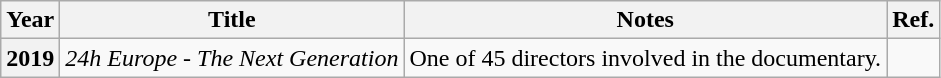<table class="wikitable sortable plainrowheaders">
<tr>
<th scope="col">Year</th>
<th scope="col">Title</th>
<th scope="col">Notes</th>
<th scope="col" class="unsortable">Ref.</th>
</tr>
<tr>
<th scope="row">2019</th>
<td><em>24h Europe - The Next Generation</em></td>
<td>One of 45 directors involved in the documentary.</td>
<td align="center"></td>
</tr>
</table>
